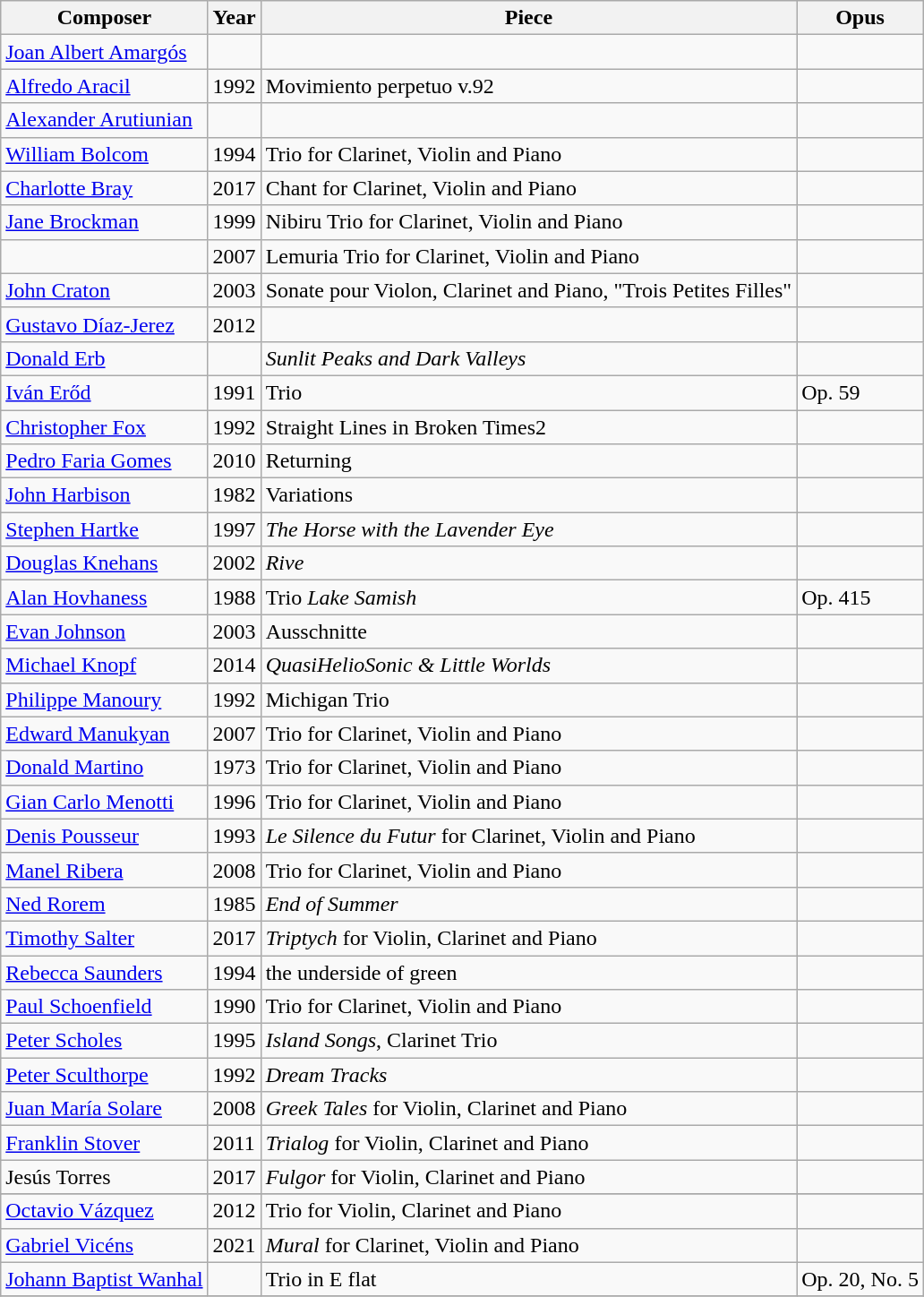<table class="wikitable">
<tr>
<th>Composer</th>
<th>Year</th>
<th>Piece</th>
<th>Opus</th>
</tr>
<tr>
<td><a href='#'>Joan Albert Amargós</a></td>
<td></td>
<td></td>
<td></td>
</tr>
<tr>
<td><a href='#'>Alfredo Aracil</a></td>
<td>1992</td>
<td>Movimiento perpetuo v.92</td>
<td></td>
</tr>
<tr>
<td><a href='#'>Alexander Arutiunian</a></td>
<td></td>
<td></td>
<td></td>
</tr>
<tr>
<td><a href='#'>William Bolcom</a></td>
<td>1994</td>
<td>Trio for Clarinet, Violin and Piano</td>
<td></td>
</tr>
<tr>
<td><a href='#'>Charlotte Bray</a></td>
<td>2017</td>
<td>Chant for Clarinet, Violin and Piano</td>
<td></td>
</tr>
<tr>
<td><a href='#'>Jane Brockman</a></td>
<td>1999</td>
<td>Nibiru Trio for Clarinet, Violin and Piano</td>
<td></td>
</tr>
<tr>
<td></td>
<td>2007</td>
<td>Lemuria Trio for Clarinet, Violin and Piano</td>
<td></td>
</tr>
<tr>
<td><a href='#'>John Craton</a></td>
<td>2003</td>
<td>Sonate pour Violon, Clarinet and Piano, "Trois Petites Filles"</td>
<td></td>
</tr>
<tr>
<td><a href='#'>Gustavo Díaz-Jerez</a></td>
<td>2012</td>
<td></td>
<td></td>
</tr>
<tr>
<td><a href='#'>Donald Erb</a></td>
<td></td>
<td><em>Sunlit Peaks and Dark Valleys</em></td>
<td></td>
</tr>
<tr>
<td><a href='#'>Iván Erőd</a></td>
<td>1991</td>
<td>Trio</td>
<td>Op. 59</td>
</tr>
<tr>
<td><a href='#'>Christopher Fox</a></td>
<td>1992</td>
<td>Straight Lines in Broken Times2</td>
<td></td>
</tr>
<tr>
<td><a href='#'>Pedro Faria Gomes</a></td>
<td>2010</td>
<td>Returning</td>
<td></td>
</tr>
<tr>
<td><a href='#'>John Harbison</a></td>
<td>1982</td>
<td>Variations</td>
<td></td>
</tr>
<tr>
<td><a href='#'>Stephen Hartke</a></td>
<td>1997</td>
<td><em>The Horse with the Lavender Eye</em></td>
<td></td>
</tr>
<tr>
<td><a href='#'>Douglas Knehans</a></td>
<td>2002</td>
<td><em>Rive</em></td>
<td></td>
</tr>
<tr>
<td><a href='#'>Alan Hovhaness</a></td>
<td>1988</td>
<td>Trio <em>Lake Samish</em></td>
<td>Op. 415</td>
</tr>
<tr>
<td><a href='#'>Evan Johnson</a></td>
<td>2003</td>
<td>Ausschnitte</td>
<td></td>
</tr>
<tr>
<td><a href='#'>Michael Knopf</a></td>
<td>2014</td>
<td><em>QuasiHelioSonic & Little Worlds</em></td>
<td></td>
</tr>
<tr>
<td><a href='#'>Philippe Manoury</a></td>
<td>1992</td>
<td>Michigan Trio</td>
<td></td>
</tr>
<tr>
<td><a href='#'>Edward Manukyan</a></td>
<td>2007</td>
<td>Trio for Clarinet, Violin and Piano</td>
<td></td>
</tr>
<tr>
<td><a href='#'>Donald Martino</a></td>
<td>1973</td>
<td>Trio for Clarinet, Violin and Piano</td>
<td></td>
</tr>
<tr>
<td><a href='#'>Gian Carlo Menotti</a></td>
<td>1996</td>
<td>Trio for Clarinet, Violin and Piano</td>
<td></td>
</tr>
<tr>
<td><a href='#'>Denis Pousseur</a></td>
<td>1993</td>
<td><em>Le Silence du Futur</em> for Clarinet, Violin and Piano</td>
<td></td>
</tr>
<tr>
<td><a href='#'>Manel Ribera</a></td>
<td>2008</td>
<td>Trio for Clarinet, Violin and Piano</td>
<td></td>
</tr>
<tr>
<td><a href='#'>Ned Rorem</a></td>
<td>1985</td>
<td><em>End of Summer</em></td>
<td></td>
</tr>
<tr>
<td><a href='#'>Timothy Salter</a></td>
<td>2017</td>
<td><em>Triptych</em> for Violin, Clarinet and Piano</td>
<td></td>
</tr>
<tr>
<td><a href='#'>Rebecca Saunders</a></td>
<td>1994</td>
<td>the underside of green</td>
<td></td>
</tr>
<tr>
<td><a href='#'>Paul Schoenfield</a></td>
<td>1990</td>
<td>Trio for Clarinet, Violin and Piano</td>
<td></td>
</tr>
<tr>
<td><a href='#'>Peter Scholes</a></td>
<td>1995</td>
<td><em>Island Songs</em>, Clarinet Trio</td>
<td></td>
</tr>
<tr>
<td><a href='#'>Peter Sculthorpe</a></td>
<td>1992</td>
<td><em>Dream Tracks</em></td>
<td></td>
</tr>
<tr>
<td><a href='#'>Juan María Solare</a></td>
<td>2008</td>
<td><em>Greek Tales</em> for Violin, Clarinet and Piano</td>
<td></td>
</tr>
<tr>
<td><a href='#'>Franklin Stover</a></td>
<td>2011</td>
<td><em>Trialog</em> for Violin, Clarinet and Piano</td>
<td></td>
</tr>
<tr>
<td>Jesús Torres</td>
<td>2017</td>
<td><em>Fulgor</em> for Violin, Clarinet and Piano</td>
<td></td>
</tr>
<tr>
</tr>
<tr>
</tr>
<tr>
<td><a href='#'>Octavio Vázquez</a></td>
<td>2012</td>
<td>Trio for Violin, Clarinet and Piano</td>
<td></td>
</tr>
<tr>
<td><a href='#'>Gabriel Vicéns</a></td>
<td>2021</td>
<td><em>Mural</em> for Clarinet, Violin and Piano</td>
<td></td>
</tr>
<tr>
<td><a href='#'>Johann Baptist Wanhal</a></td>
<td></td>
<td>Trio in E flat</td>
<td>Op. 20, No. 5</td>
</tr>
<tr>
</tr>
</table>
